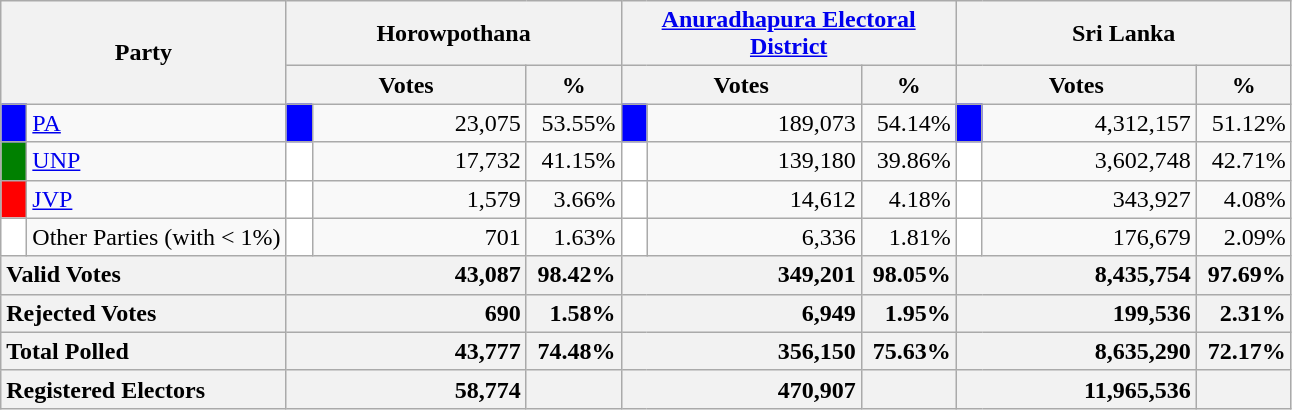<table class="wikitable">
<tr>
<th colspan="2" width="144px"rowspan="2">Party</th>
<th colspan="3" width="216px">Horowpothana</th>
<th colspan="3" width="216px"><a href='#'>Anuradhapura Electoral District</a></th>
<th colspan="3" width="216px">Sri Lanka</th>
</tr>
<tr>
<th colspan="2" width="144px">Votes</th>
<th>%</th>
<th colspan="2" width="144px">Votes</th>
<th>%</th>
<th colspan="2" width="144px">Votes</th>
<th>%</th>
</tr>
<tr>
<td style="background-color:blue;" width="10px"></td>
<td style="text-align:left;"><a href='#'>PA</a></td>
<td style="background-color:blue;" width="10px"></td>
<td style="text-align:right;">23,075</td>
<td style="text-align:right;">53.55%</td>
<td style="background-color:blue;" width="10px"></td>
<td style="text-align:right;">189,073</td>
<td style="text-align:right;">54.14%</td>
<td style="background-color:blue;" width="10px"></td>
<td style="text-align:right;">4,312,157</td>
<td style="text-align:right;">51.12%</td>
</tr>
<tr>
<td style="background-color:green;" width="10px"></td>
<td style="text-align:left;"><a href='#'>UNP</a></td>
<td style="background-color:white;" width="10px"></td>
<td style="text-align:right;">17,732</td>
<td style="text-align:right;">41.15%</td>
<td style="background-color:white;" width="10px"></td>
<td style="text-align:right;">139,180</td>
<td style="text-align:right;">39.86%</td>
<td style="background-color:white;" width="10px"></td>
<td style="text-align:right;">3,602,748</td>
<td style="text-align:right;">42.71%</td>
</tr>
<tr>
<td style="background-color:red;" width="10px"></td>
<td style="text-align:left;"><a href='#'>JVP</a></td>
<td style="background-color:white;" width="10px"></td>
<td style="text-align:right;">1,579</td>
<td style="text-align:right;">3.66%</td>
<td style="background-color:white;" width="10px"></td>
<td style="text-align:right;">14,612</td>
<td style="text-align:right;">4.18%</td>
<td style="background-color:white;" width="10px"></td>
<td style="text-align:right;">343,927</td>
<td style="text-align:right;">4.08%</td>
</tr>
<tr>
<td style="background-color:white;" width="10px"></td>
<td style="text-align:left;">Other Parties (with < 1%)</td>
<td style="background-color:white;" width="10px"></td>
<td style="text-align:right;">701</td>
<td style="text-align:right;">1.63%</td>
<td style="background-color:white;" width="10px"></td>
<td style="text-align:right;">6,336</td>
<td style="text-align:right;">1.81%</td>
<td style="background-color:white;" width="10px"></td>
<td style="text-align:right;">176,679</td>
<td style="text-align:right;">2.09%</td>
</tr>
<tr>
<th colspan="2" width="144px"style="text-align:left;">Valid Votes</th>
<th style="text-align:right;"colspan="2" width="144px">43,087</th>
<th style="text-align:right;">98.42%</th>
<th style="text-align:right;"colspan="2" width="144px">349,201</th>
<th style="text-align:right;">98.05%</th>
<th style="text-align:right;"colspan="2" width="144px">8,435,754</th>
<th style="text-align:right;">97.69%</th>
</tr>
<tr>
<th colspan="2" width="144px"style="text-align:left;">Rejected Votes</th>
<th style="text-align:right;"colspan="2" width="144px">690</th>
<th style="text-align:right;">1.58%</th>
<th style="text-align:right;"colspan="2" width="144px">6,949</th>
<th style="text-align:right;">1.95%</th>
<th style="text-align:right;"colspan="2" width="144px">199,536</th>
<th style="text-align:right;">2.31%</th>
</tr>
<tr>
<th colspan="2" width="144px"style="text-align:left;">Total Polled</th>
<th style="text-align:right;"colspan="2" width="144px">43,777</th>
<th style="text-align:right;">74.48%</th>
<th style="text-align:right;"colspan="2" width="144px">356,150</th>
<th style="text-align:right;">75.63%</th>
<th style="text-align:right;"colspan="2" width="144px">8,635,290</th>
<th style="text-align:right;">72.17%</th>
</tr>
<tr>
<th colspan="2" width="144px"style="text-align:left;">Registered Electors</th>
<th style="text-align:right;"colspan="2" width="144px">58,774</th>
<th></th>
<th style="text-align:right;"colspan="2" width="144px">470,907</th>
<th></th>
<th style="text-align:right;"colspan="2" width="144px">11,965,536</th>
<th></th>
</tr>
</table>
